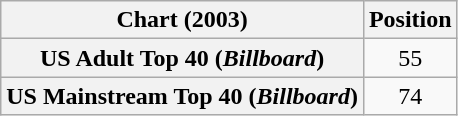<table class="wikitable plainrowheaders" style="text-align:center">
<tr>
<th>Chart (2003)</th>
<th>Position</th>
</tr>
<tr>
<th scope="row">US Adult Top 40 (<em>Billboard</em>)</th>
<td>55</td>
</tr>
<tr>
<th scope="row">US Mainstream Top 40 (<em>Billboard</em>)</th>
<td>74</td>
</tr>
</table>
